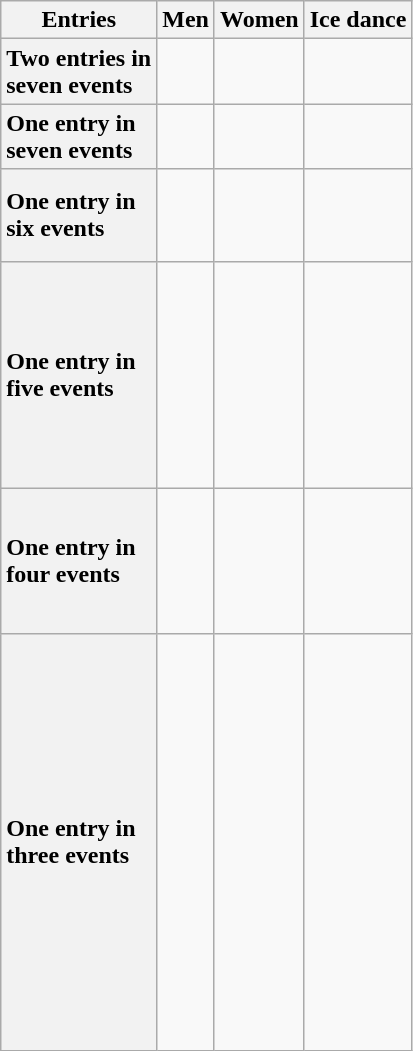<table class="wikitable unsortable" style="text-align:left">
<tr>
<th scope="col">Entries</th>
<th scope="col">Men</th>
<th scope="col">Women</th>
<th scope="col">Ice dance</th>
</tr>
<tr>
<th scope="row" style="text-align:left">Two entries in<br>seven events</th>
<td><br><br></td>
<td><br><br></td>
<td><br><br></td>
</tr>
<tr>
<th scope="row" style="text-align:left">One entry in<br>seven events</th>
<td><br><br></td>
<td><br><br></td>
<td><br><br></td>
</tr>
<tr>
<th scope="row" style="text-align:left">One entry in<br>six events</th>
<td><br><br><br></td>
<td><br><br><br></td>
<td><br><br><br></td>
</tr>
<tr>
<th scope="row" style="text-align:left">One entry in<br>five events</th>
<td valign="top"><br><br><br><br><br><br></td>
<td valign="top"><br><br><br><br><br><br><br><br></td>
<td valign="top"><br><br></td>
</tr>
<tr>
<th scope="row" style="text-align:left">One entry in<br>four events</th>
<td valign="top"><br><br><br><br><br></td>
<td valign="top"><br><br><br><br></td>
<td valign="top"><br><br><br><br></td>
</tr>
<tr>
<th scope="row" style="text-align:left">One entry in<br>three events</th>
<td valign="top"><br><br><br></td>
<td valign="top"><br><br><br><br><br><br><br><br><br><br><br><br><br><br><br></td>
<td valign="top"><br><br><br></td>
</tr>
</table>
